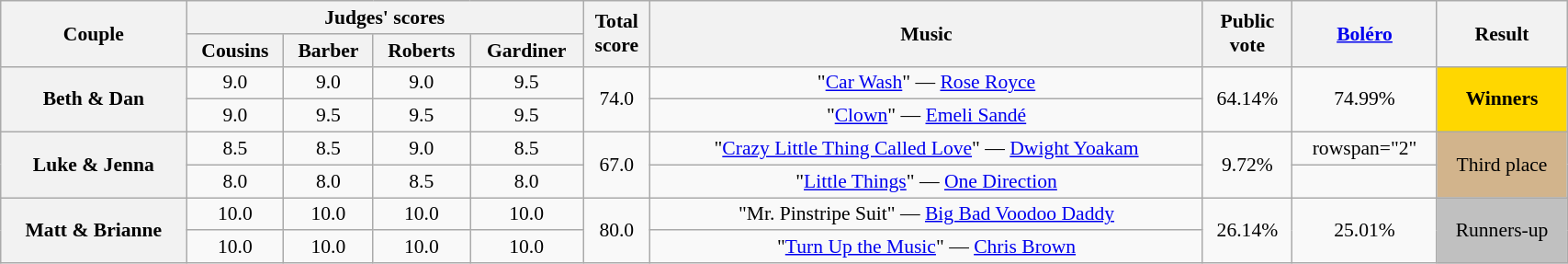<table class="wikitable sortable" style="text-align:center; font-size:90%; width:90%">
<tr>
<th scope="col" rowspan=2>Couple</th>
<th scope="col" colspan=4 class="unsortable">Judges' scores</th>
<th scope="col" rowspan=2>Total<br>score</th>
<th scope="col" rowspan=2 class="unsortable">Music</th>
<th scope="col" rowspan=2>Public<br>vote</th>
<th scope="col" rowspan=2 class="unsortable"><a href='#'>Boléro</a></th>
<th scope="col" rowspan=2 class="unsortable">Result</th>
</tr>
<tr>
<th class="unsortable">Cousins</th>
<th class="unsortable">Barber</th>
<th class="unsortable">Roberts</th>
<th class="unsortable">Gardiner</th>
</tr>
<tr>
<th scope="row" rowspan=2>Beth & Dan</th>
<td>9.0</td>
<td>9.0</td>
<td>9.0</td>
<td>9.5</td>
<td rowspan="2">74.0</td>
<td>"<a href='#'>Car Wash</a>" — <a href='#'>Rose Royce</a></td>
<td rowspan="2">64.14%</td>
<td rowspan="2">74.99%</td>
<td rowspan=2 bgcolor="gold"><strong>Winners</strong></td>
</tr>
<tr>
<td>9.0</td>
<td>9.5</td>
<td>9.5</td>
<td>9.5</td>
<td>"<a href='#'>Clown</a>" — <a href='#'>Emeli Sandé</a></td>
</tr>
<tr>
<th scope="row" rowspan=2>Luke & Jenna</th>
<td>8.5</td>
<td>8.5</td>
<td>9.0</td>
<td>8.5</td>
<td rowspan="2">67.0</td>
<td>"<a href='#'>Crazy Little Thing Called Love</a>" — <a href='#'>Dwight Yoakam</a></td>
<td rowspan="2">9.72%</td>
<td>rowspan="2" </td>
<td rowspan=2 bgcolor="tan">Third place</td>
</tr>
<tr>
<td>8.0</td>
<td>8.0</td>
<td>8.5</td>
<td>8.0</td>
<td>"<a href='#'>Little Things</a>" — <a href='#'>One Direction</a></td>
</tr>
<tr>
<th scope="row" rowspan=2>Matt & Brianne</th>
<td>10.0</td>
<td>10.0</td>
<td>10.0</td>
<td>10.0</td>
<td rowspan="2">80.0</td>
<td>"Mr. Pinstripe Suit" — <a href='#'>Big Bad Voodoo Daddy</a></td>
<td rowspan="2">26.14%</td>
<td rowspan="2">25.01%</td>
<td rowspan=2 bgcolor="silver">Runners-up</td>
</tr>
<tr>
<td>10.0</td>
<td>10.0</td>
<td>10.0</td>
<td>10.0</td>
<td>"<a href='#'>Turn Up the Music</a>" — <a href='#'>Chris Brown</a></td>
</tr>
</table>
